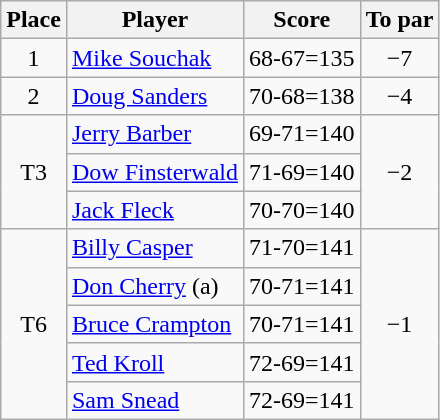<table class="wikitable">
<tr>
<th>Place</th>
<th>Player</th>
<th>Score</th>
<th>To par</th>
</tr>
<tr>
<td align=center>1</td>
<td> <a href='#'>Mike Souchak</a></td>
<td align=center>68-67=135</td>
<td align=center>−7</td>
</tr>
<tr>
<td align=center>2</td>
<td> <a href='#'>Doug Sanders</a></td>
<td align=center>70-68=138</td>
<td align=center>−4</td>
</tr>
<tr>
<td rowspan="3" align=center>T3</td>
<td> <a href='#'>Jerry Barber</a></td>
<td align=center>69-71=140</td>
<td rowspan="3" align=center>−2</td>
</tr>
<tr>
<td> <a href='#'>Dow Finsterwald</a></td>
<td align=center>71-69=140</td>
</tr>
<tr>
<td> <a href='#'>Jack Fleck</a></td>
<td align=center>70-70=140</td>
</tr>
<tr>
<td rowspan="5" align=center>T6</td>
<td> <a href='#'>Billy Casper</a></td>
<td align=center>71-70=141</td>
<td rowspan="5" align=center>−1</td>
</tr>
<tr>
<td> <a href='#'>Don Cherry</a> (a)</td>
<td align=center>70-71=141</td>
</tr>
<tr>
<td> <a href='#'>Bruce Crampton</a></td>
<td align=center>70-71=141</td>
</tr>
<tr>
<td> <a href='#'>Ted Kroll</a></td>
<td align=center>72-69=141</td>
</tr>
<tr>
<td> <a href='#'>Sam Snead</a></td>
<td align=center>72-69=141</td>
</tr>
</table>
